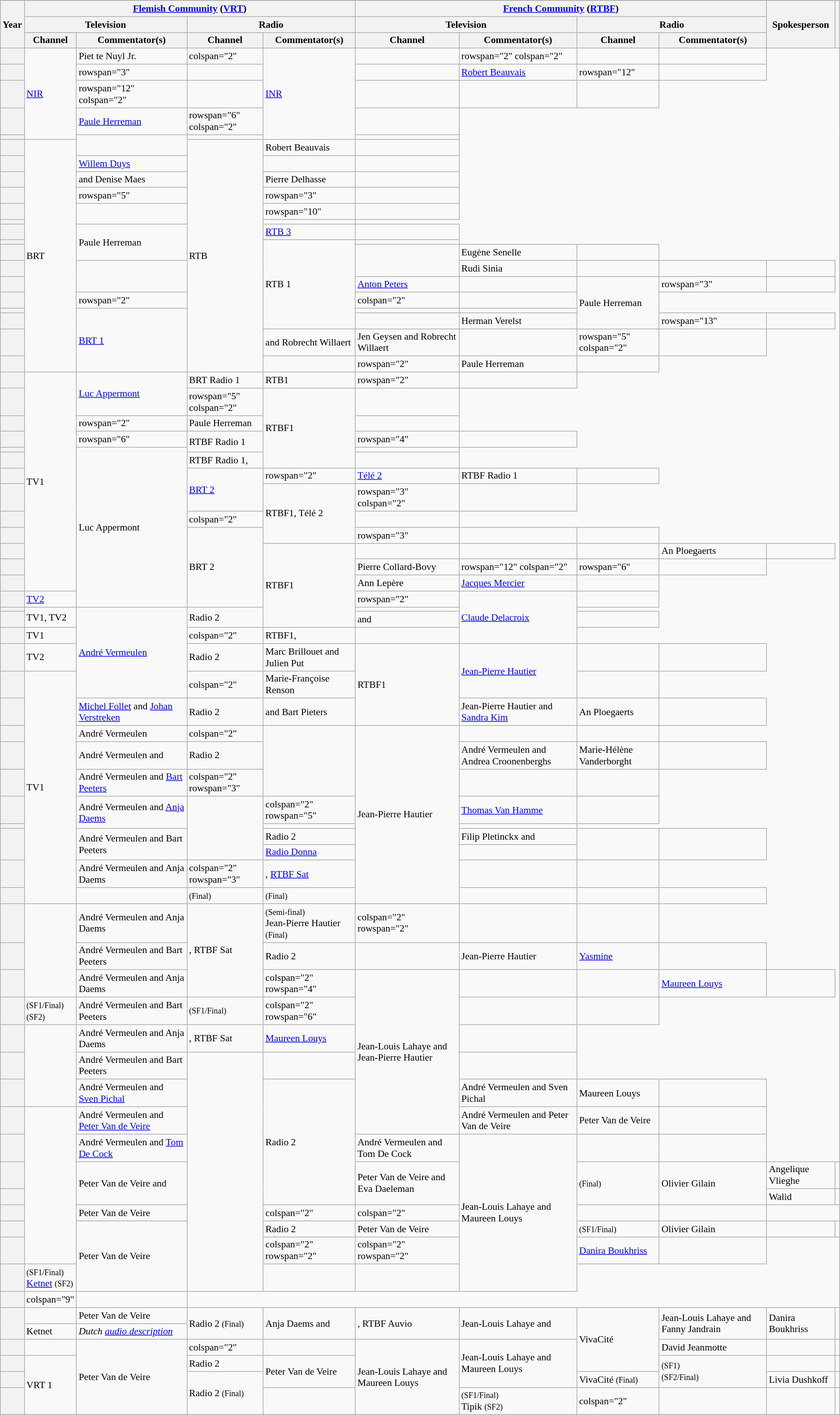<table class="wikitable plainrowheaders sticky-header" style="font-size:90%; text-align:left;">
<tr>
</tr>
<tr>
<th rowspan="3">Year</th>
<th colspan="4"><a href='#'>Flemish Community</a> (<a href='#'>VRT</a>)</th>
<th colspan="4"><a href='#'>French Community</a> (<a href='#'>RTBF</a>)</th>
<th rowspan="3">Spokesperson</th>
<th rowspan="3" class="unsortable"></th>
</tr>
<tr>
<th colspan="2">Television</th>
<th colspan="2">Radio</th>
<th colspan="2">Television</th>
<th colspan="2">Radio</th>
</tr>
<tr>
<th>Channel</th>
<th>Commentator(s)</th>
<th>Channel</th>
<th>Commentator(s)</th>
<th>Channel</th>
<th>Commentator(s)</th>
<th>Channel</th>
<th>Commentator(s)</th>
</tr>
<tr>
<th scope="row"></th>
<td rowspan="5"><a href='#'>NIR</a></td>
<td>Piet te Nuyl Jr.</td>
<td>colspan="2" </td>
<td rowspan="5"><a href='#'>INR</a></td>
<td></td>
<td>rowspan="2" colspan="2" </td>
<td></td>
<td style="text-align:center"></td>
</tr>
<tr>
<th scope="row"></th>
<td>rowspan="3" </td>
<td></td>
<td></td>
<td><a href='#'>Robert Beauvais</a></td>
<td>rowspan="12" </td>
<td style="text-align:center"></td>
</tr>
<tr>
<th scope="row"></th>
<td>rowspan="12" colspan="2" </td>
<td></td>
<td></td>
<td></td>
<td style="text-align:center"></td>
</tr>
<tr>
<th scope="row"></th>
<td><a href='#'>Paule Herreman</a></td>
<td>rowspan="6" colspan="2" </td>
<td style="text-align:center"></td>
</tr>
<tr>
<th scope="row"></th>
<td rowspan="2"></td>
<td></td>
<td style="text-align:center"></td>
</tr>
<tr>
<th scope="row"></th>
<td rowspan="16">BRT</td>
<td rowspan="16">RTB</td>
<td>Robert Beauvais</td>
<td style="text-align:center"></td>
</tr>
<tr>
<th scope="row"></th>
<td><a href='#'>Willem Duys</a></td>
<td></td>
<td style="text-align:center"></td>
</tr>
<tr>
<th scope="row"></th>
<td> and Denise Maes</td>
<td>Pierre Delhasse</td>
<td style="text-align:center"></td>
</tr>
<tr>
<th scope="row"></th>
<td>rowspan="5" </td>
<td>rowspan="3" </td>
<td style="text-align:center"></td>
</tr>
<tr>
<th scope="row"></th>
<td rowspan="2"></td>
<td>rowspan="10" </td>
<td style="text-align:center"></td>
</tr>
<tr>
<th scope="row"></th>
<td style="text-align:center"></td>
</tr>
<tr>
<th scope="row"></th>
<td rowspan="3">Paule Herreman</td>
<td><a href='#'>RTB 3</a></td>
<td style="text-align:center"></td>
</tr>
<tr>
<th scope="row"></th>
<td rowspan="7">RTB 1</td>
<td style="text-align:center"></td>
</tr>
<tr>
<th scope="row"></th>
<td rowspan="2"></td>
<td>Eugène Senelle</td>
<td style="text-align:center"></td>
</tr>
<tr>
<th scope="row"></th>
<td rowspan="2"></td>
<td>Rudi Sinia</td>
<td></td>
<td></td>
<td style="text-align:center"></td>
</tr>
<tr>
<th scope="row"></th>
<td><a href='#'>Anton Peters</a></td>
<td></td>
<td rowspan="4">Paule Herreman</td>
<td>rowspan="3" </td>
<td style="text-align:center"></td>
</tr>
<tr>
<th scope="row"></th>
<td>rowspan="2" </td>
<td>colspan="2" </td>
<td style="text-align:center"></td>
</tr>
<tr>
<th scope="row"></th>
<td rowspan="4"><a href='#'>BRT 1</a></td>
<td></td>
<td style="text-align:center"></td>
</tr>
<tr>
<th scope="row"></th>
<td></td>
<td>Herman Verelst</td>
<td>rowspan="13" </td>
<td style="text-align:center"></td>
</tr>
<tr>
<th scope="row"></th>
<td> and Robrecht Willaert</td>
<td>Jen Geysen and Robrecht Willaert</td>
<td></td>
<td>rowspan="5" colspan="2" </td>
<td style="text-align:center"></td>
</tr>
<tr>
<th scope="row"></th>
<td></td>
<td>rowspan="2" </td>
<td>Paule Herreman</td>
<td style="text-align:center"></td>
</tr>
<tr>
<th scope="row"></th>
<td rowspan="13">TV1</td>
<td rowspan="2"><a href='#'>Luc Appermont</a></td>
<td>BRT Radio 1</td>
<td>RTB1</td>
<td>rowspan="2" </td>
<td style="text-align:center"></td>
</tr>
<tr>
<th scope="row"></th>
<td>rowspan="5" colspan="2" </td>
<td rowspan="5">RTBF1</td>
<td style="text-align:center"></td>
</tr>
<tr>
<th scope="row"></th>
<td>rowspan="2" </td>
<td>Paule Herreman</td>
<td style="text-align:center"></td>
</tr>
<tr>
<th scope="row"></th>
<td>rowspan="6" </td>
<td rowspan="2">RTBF Radio 1</td>
<td>rowspan="4" </td>
<td style="text-align:center"></td>
</tr>
<tr>
<th scope="row"></th>
<td rowspan="10">Luc Appermont</td>
<td style="text-align:center"></td>
</tr>
<tr>
<th scope="row"></th>
<td>RTBF Radio 1, </td>
<td style="text-align:center"></td>
</tr>
<tr>
<th scope="row"></th>
<td rowspan="2"><a href='#'>BRT 2</a></td>
<td>rowspan="2" </td>
<td><a href='#'>Télé 2</a></td>
<td>RTBF Radio 1</td>
<td style="text-align:center"></td>
</tr>
<tr>
<th scope="row"></th>
<td rowspan="3">RTBF1, Télé 2</td>
<td>rowspan="3" colspan="2" </td>
<td style="text-align:center"></td>
</tr>
<tr>
<th scope="row"></th>
<td>colspan="2" </td>
<td style="text-align:center"></td>
</tr>
<tr>
<th scope="row"></th>
<td rowspan="5">BRT 2</td>
<td>rowspan="3" </td>
<td></td>
<td style="text-align:center"></td>
</tr>
<tr>
<th scope="row"></th>
<td rowspan="6">RTBF1</td>
<td></td>
<td></td>
<td></td>
<td>An Ploegaerts</td>
<td style="text-align:center"></td>
</tr>
<tr>
<th scope="row"></th>
<td>Pierre Collard-Bovy</td>
<td>rowspan="12" colspan="2" </td>
<td>rowspan="6" </td>
<td style="text-align:center"></td>
</tr>
<tr>
<th scope="row"></th>
<td>Ann Lepère</td>
<td><a href='#'>Jacques Mercier</a></td>
<td style="text-align:center"></td>
</tr>
<tr>
<th scope="row"></th>
<td><a href='#'>TV2</a></td>
<td>rowspan="2" </td>
<td rowspan="4"><a href='#'>Claude Delacroix</a></td>
<td style="text-align:center"></td>
</tr>
<tr>
<th scope="row"></th>
<td rowspan="2">TV1, TV2</td>
<td rowspan="5"><a href='#'>André Vermeulen</a></td>
<td rowspan="2">Radio 2</td>
<td style="text-align:center"></td>
</tr>
<tr>
<th scope="row"></th>
<td> and </td>
<td style="text-align:center"></td>
</tr>
<tr>
<th scope="row"></th>
<td>TV1</td>
<td>colspan="2" </td>
<td>RTBF1, </td>
<td style="text-align:center"></td>
</tr>
<tr>
<th scope="row"></th>
<td>TV2</td>
<td>Radio 2</td>
<td>Marc Brillouet and Julien Put</td>
<td rowspan="3">RTBF1</td>
<td rowspan="2"><a href='#'>Jean-Pierre Hautier</a></td>
<td></td>
<td style="text-align:center"></td>
</tr>
<tr>
<th scope="row"></th>
<td rowspan="11">TV1</td>
<td>colspan="2" </td>
<td>Marie-Françoise Renson</td>
<td style="text-align:center"></td>
</tr>
<tr>
<th scope="row"></th>
<td><a href='#'>Michel Follet</a> and <a href='#'>Johan Verstreken</a></td>
<td>Radio 2</td>
<td> and Bart Pieters</td>
<td>Jean-Pierre Hautier and <a href='#'>Sandra Kim</a></td>
<td>An Ploegaerts</td>
<td style="text-align:center"></td>
</tr>
<tr>
<th scope="row"></th>
<td>André Vermeulen</td>
<td>colspan="2" </td>
<td rowspan="3"></td>
<td rowspan="9">Jean-Pierre Hautier</td>
<td></td>
<td style="text-align:center"></td>
</tr>
<tr>
<th scope="row"></th>
<td>André Vermeulen and </td>
<td>Radio 2</td>
<td>André Vermeulen and Andrea Croonenberghs</td>
<td>Marie-Hélène Vanderborght</td>
<td style="text-align:center"></td>
</tr>
<tr>
<th scope="row"></th>
<td>André Vermeulen and <a href='#'>Bart Peeters</a></td>
<td>colspan="2" rowspan="3" </td>
<td></td>
<td style="text-align:center"></td>
</tr>
<tr>
<th scope="row"></th>
<td rowspan="2">André Vermeulen and <a href='#'>Anja Daems</a></td>
<td rowspan="4"></td>
<td>colspan="2" rowspan="5" </td>
<td><a href='#'>Thomas Van Hamme</a></td>
<td style="text-align:center"></td>
</tr>
<tr>
<th scope="row"></th>
<td></td>
<td style="text-align:center"></td>
</tr>
<tr>
<th scope="row" rowspan="2"></th>
<td rowspan="2">André Vermeulen and Bart Peeters</td>
<td>Radio 2</td>
<td>Filip Pletinckx and </td>
<td rowspan="2"></td>
<td style="text-align:center" rowspan="2"></td>
</tr>
<tr>
<td><a href='#'>Radio Donna</a></td>
<td></td>
</tr>
<tr>
<th scope="row"></th>
<td>André Vermeulen and Anja Daems</td>
<td>colspan="2" rowspan="3" </td>
<td>, <a href='#'>RTBF Sat</a></td>
<td></td>
<td style="text-align:center"></td>
</tr>
<tr>
<th scope="row"></th>
<td></td>
<td> <small>(Final) </small></td>
<td> <small>(Final)</small></td>
<td></td>
<td></td>
<td style="text-align:center"></td>
</tr>
<tr>
<th scope="row"></th>
<td rowspan="3"></td>
<td>André Vermeulen and Anja Daems</td>
<td rowspan="3">, RTBF Sat</td>
<td> <small>(Semi-final)</small><br> Jean-Pierre Hautier <small>(Final)</small></td>
<td>colspan="2" rowspan="2" </td>
<td></td>
<td style="text-align:center"></td>
</tr>
<tr>
<th scope="row"></th>
<td>André Vermeulen and Bart Peeters</td>
<td>Radio 2</td>
<td></td>
<td>Jean-Pierre Hautier</td>
<td><a href='#'>Yasmine</a></td>
<td style="text-align:center"></td>
</tr>
<tr>
<th scope="row"></th>
<td>André Vermeulen and Anja Daems</td>
<td>colspan="2" rowspan="4" </td>
<td rowspan="6">Jean-Louis Lahaye and Jean-Pierre Hautier</td>
<td></td>
<td></td>
<td><a href='#'>Maureen Louys</a></td>
<td style="text-align:center"></td>
</tr>
<tr>
<th scope="row"></th>
<td> <small>(SF1/Final)</small><br>  <small>(SF2)</small></td>
<td>André Vermeulen and Bart Peeters</td>
<td> <small>(SF1/Final)</small></td>
<td>colspan="2" rowspan="6" </td>
<td></td>
<td style="text-align:center"></td>
</tr>
<tr>
<th scope="row"></th>
<td rowspan="3"></td>
<td>André Vermeulen and Anja Daems</td>
<td>, RTBF Sat</td>
<td><a href='#'>Maureen Louys</a></td>
<td style="text-align:center"></td>
</tr>
<tr>
<th scope="row"></th>
<td>André Vermeulen and Bart Peeters</td>
<td rowspan="10"></td>
<td></td>
<td style="text-align:center"></td>
</tr>
<tr>
<th scope="row"></th>
<td>André Vermeulen and <a href='#'>Sven Pichal</a></td>
<td rowspan="5">Radio 2</td>
<td>André Vermeulen and Sven Pichal</td>
<td>Maureen Louys</td>
<td style="text-align:center"></td>
</tr>
<tr>
<th scope="row"></th>
<td rowspan="7"></td>
<td>André Vermeulen and <a href='#'>Peter Van de Veire</a></td>
<td>André Vermeulen and Peter Van de Veire</td>
<td>Peter Van de Veire</td>
<td style="text-align:center"></td>
</tr>
<tr>
<th scope="row"></th>
<td>André Vermeulen and <a href='#'>Tom De Cock</a></td>
<td>André Vermeulen and Tom De Cock</td>
<td rowspan="7">Jean-Louis Lahaye and Maureen Louys</td>
<td></td>
<td style="text-align:center"></td>
</tr>
<tr>
<th scope="row"></th>
<td rowspan="2">Peter Van de Veire and </td>
<td rowspan="2">Peter Van de Veire and Eva Daeleman</td>
<td rowspan="2"> <small>(Final)</small></td>
<td rowspan="2">Olivier Gilain</td>
<td>Angelique Vlieghe</td>
<td style="text-align:center"></td>
</tr>
<tr>
<th scope="row"></th>
<td>Walid</td>
<td style="text-align:center"></td>
</tr>
<tr>
<th scope="row"></th>
<td>Peter Van de Veire</td>
<td>colspan="2" </td>
<td>colspan="2" </td>
<td></td>
<td style="text-align:center"></td>
</tr>
<tr>
<th scope="row"></th>
<td rowspan="3">Peter Van de Veire</td>
<td>Radio 2</td>
<td>Peter Van de Veire</td>
<td> <small>(SF1/Final)</small></td>
<td>Olivier Gilain</td>
<td></td>
<td style="text-align:center"></td>
</tr>
<tr>
<th scope="row"></th>
<td>colspan="2" rowspan="2" </td>
<td>colspan="2" rowspan="2" </td>
<td><a href='#'>Danira Boukhriss</a></td>
<td style="text-align:center"></td>
</tr>
<tr>
<th scope="row"></th>
<td> <small>(SF1/Final)</small><br> <a href='#'>Ketnet</a> <small>(SF2)</small></td>
<td></td>
<td style="text-align:center"></td>
</tr>
<tr>
<th scope="row"><s></s></th>
<td>colspan="9" </td>
<td style="text-align:center"></td>
</tr>
<tr>
<th scope="row" rowspan="2"></th>
<td></td>
<td>Peter Van de Veire</td>
<td rowspan="2">Radio 2 <small>(Final)</small></td>
<td rowspan="2">Anja Daems and </td>
<td rowspan="2">, RTBF Auvio</td>
<td rowspan="2">Jean-Louis Lahaye and </td>
<td rowspan="4">VivaCité</td>
<td rowspan="2">Jean-Louis Lahaye and Fanny Jandrain</td>
<td rowspan="2">Danira Boukhriss</td>
<td style="text-align:center" rowspan="2"></td>
</tr>
<tr>
<td>Ketnet</td>
<td><em>Dutch <a href='#'>audio description</a></em></td>
</tr>
<tr>
<th scope="row"></th>
<td></td>
<td rowspan="4">Peter Van de Veire</td>
<td>colspan="2" </td>
<td></td>
<td rowspan="4">Jean-Louis Lahaye and Maureen Louys</td>
<td rowspan="3">Jean-Louis Lahaye and Maureen Louys</td>
<td>David Jeanmotte</td>
<td style="text-align:center"></td>
</tr>
<tr>
<th scope="row"></th>
<td rowspan="3">VRT 1</td>
<td>Radio 2</td>
<td rowspan="2">Peter Van de Veire</td>
<td rowspan="2"> <small>(SF1)</small><br>  <small>(SF2/Final)</small></td>
<td></td>
<td style="text-align:center"></td>
</tr>
<tr>
<th scope="row"></th>
<td rowspan="2">Radio 2 <small>(Final)</small></td>
<td>VivaCité <small>(Final)</small></td>
<td>Livia Dushkoff</td>
<td style="text-align:center"></td>
</tr>
<tr>
<th scope="row"></th>
<td></td>
<td> <small>(SF1/Final)</small><br> Tipik <small>(SF2)</small></td>
<td>colspan="2" </td>
<td></td>
<td style="text-align:center"></td>
</tr>
</table>
